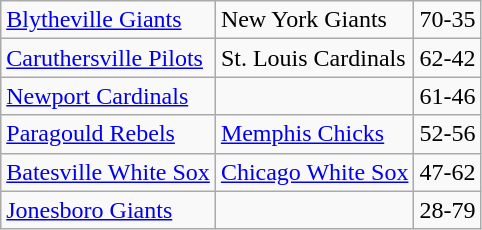<table class="wikitable">
<tr>
<td><a href='#'>Blytheville Giants</a></td>
<td>New York Giants</td>
<td>70-35</td>
</tr>
<tr>
<td><a href='#'>Caruthersville Pilots</a></td>
<td>St. Louis Cardinals</td>
<td>62-42</td>
</tr>
<tr>
<td><a href='#'>Newport Cardinals</a></td>
<td></td>
<td>61-46</td>
</tr>
<tr>
<td><a href='#'>Paragould Rebels</a></td>
<td><a href='#'>Memphis Chicks</a></td>
<td>52-56</td>
</tr>
<tr>
<td><a href='#'>Batesville White Sox</a></td>
<td><a href='#'>Chicago White Sox</a></td>
<td>47-62</td>
</tr>
<tr>
<td><a href='#'>Jonesboro Giants</a></td>
<td></td>
<td>28-79</td>
</tr>
</table>
